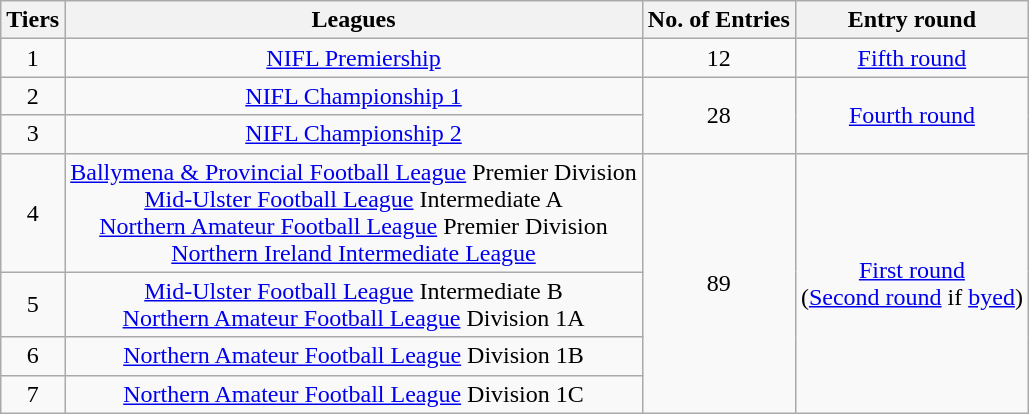<table class="wikitable" style="text-align:center">
<tr>
<th>Tiers</th>
<th>Leagues</th>
<th>No. of Entries</th>
<th>Entry round</th>
</tr>
<tr>
<td>1</td>
<td><a href='#'>NIFL Premiership</a></td>
<td>12</td>
<td><a href='#'>Fifth round</a></td>
</tr>
<tr>
<td>2</td>
<td><a href='#'>NIFL Championship 1</a></td>
<td rowspan="2">28</td>
<td rowspan="2"><a href='#'>Fourth round</a></td>
</tr>
<tr>
<td>3</td>
<td><a href='#'>NIFL Championship 2</a></td>
</tr>
<tr>
<td>4</td>
<td><a href='#'>Ballymena & Provincial Football League</a> Premier Division<br><a href='#'>Mid-Ulster Football League</a> Intermediate A<br><a href='#'>Northern Amateur Football League</a> Premier Division<br><a href='#'>Northern Ireland Intermediate League</a></td>
<td rowspan="4">89</td>
<td rowspan="4"><a href='#'>First round</a><br>(<a href='#'>Second round</a> if <a href='#'>byed</a>)</td>
</tr>
<tr>
<td>5</td>
<td><a href='#'>Mid-Ulster Football League</a> Intermediate B<br><a href='#'>Northern Amateur Football League</a> Division 1A</td>
</tr>
<tr>
<td>6</td>
<td><a href='#'>Northern Amateur Football League</a> Division 1B</td>
</tr>
<tr>
<td>7</td>
<td><a href='#'>Northern Amateur Football League</a> Division 1C</td>
</tr>
</table>
